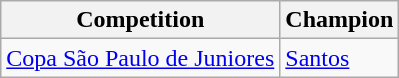<table class="wikitable">
<tr>
<th>Competition</th>
<th>Champion</th>
</tr>
<tr>
<td><a href='#'>Copa São Paulo de Juniores</a></td>
<td><a href='#'>Santos</a></td>
</tr>
</table>
